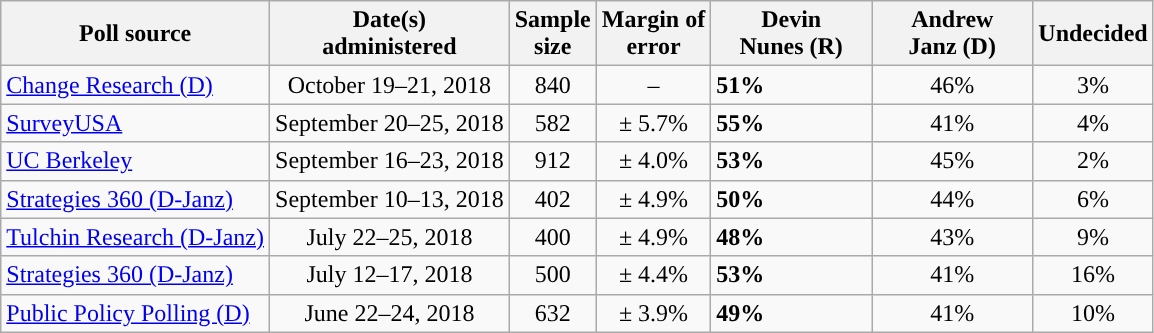<table class="wikitable">
<tr>
<th>Poll source</th>
<th>Date(s)<br>administered</th>
<th>Sample<br>size</th>
<th>Margin of<br>error</th>
<th style="width:100px;">Devin<br>Nunes (R)</th>
<th style="width:100px;">Andrew<br>Janz (D)</th>
<th>Undecided</th>
</tr>
<tr>
<td><a href='#'>Change Research (D)</a></td>
<td style="text-align:center">October 19–21, 2018</td>
<td style="text-align:center">840</td>
<td style="text-align:center">–</td>
<td style="background-color:"><strong>51%</strong></td>
<td style="text-align:center">46%</td>
<td style="text-align:center">3%</td>
</tr>
<tr>
<td><a href='#'>SurveyUSA</a></td>
<td style="text-align:center">September 20–25, 2018</td>
<td style="text-align:center">582</td>
<td style="text-align:center">± 5.7%</td>
<td style="background-color:"><strong>55%</strong></td>
<td style="text-align:center">41%</td>
<td style="text-align:center">4%</td>
</tr>
<tr>
<td><a href='#'>UC Berkeley</a></td>
<td style="text-align:center">September 16–23, 2018</td>
<td style="text-align:center">912</td>
<td style="text-align:center">± 4.0%</td>
<td style="background-color:"><strong>53%</strong></td>
<td style="text-align:center">45%</td>
<td style="text-align:center">2%</td>
</tr>
<tr>
<td><a href='#'>Strategies 360 (D-Janz)</a></td>
<td style="text-align:center">September 10–13, 2018</td>
<td style="text-align:center">402</td>
<td style="text-align:center">± 4.9%</td>
<td style="background-color:"><strong>50%</strong></td>
<td style="text-align:center">44%</td>
<td style="text-align:center">6%</td>
</tr>
<tr>
<td><a href='#'>Tulchin Research (D-Janz)</a></td>
<td style="text-align:center">July 22–25, 2018</td>
<td style="text-align:center">400</td>
<td style="text-align:center">± 4.9%</td>
<td style="background-color:"><strong>48%</strong></td>
<td style="text-align:center">43%</td>
<td style="text-align:center">9%</td>
</tr>
<tr>
<td><a href='#'>Strategies 360 (D-Janz)</a></td>
<td style="text-align:center">July 12–17, 2018</td>
<td style="text-align:center">500</td>
<td style="text-align:center">± 4.4%</td>
<td style="background-color:"><strong>53%</strong></td>
<td style="text-align:center">41%</td>
<td style="text-align:center">16%</td>
</tr>
<tr>
<td><a href='#'>Public Policy Polling (D)</a></td>
<td style="text-align:center">June 22–24, 2018</td>
<td style="text-align:center">632</td>
<td style="text-align:center">± 3.9%</td>
<td style="background-color:"><strong>49%</strong></td>
<td style="text-align:center">41%</td>
<td style="text-align:center">10%</td>
</tr>
</table>
